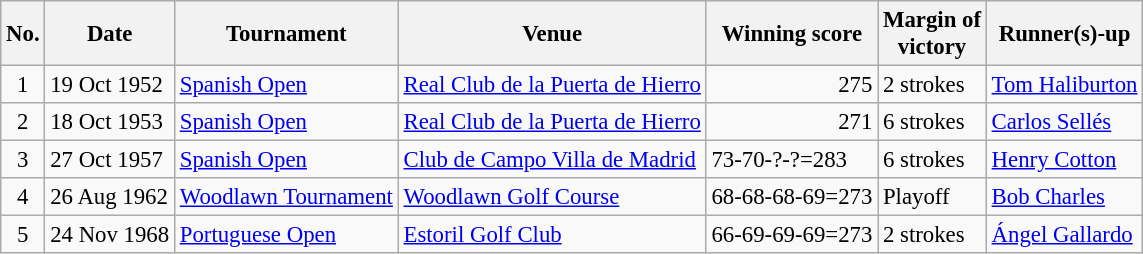<table class="wikitable" style="font-size:95%;">
<tr>
<th>No.</th>
<th>Date</th>
<th>Tournament</th>
<th>Venue</th>
<th>Winning score</th>
<th>Margin of<br>victory</th>
<th>Runner(s)-up</th>
</tr>
<tr>
<td align=center>1</td>
<td>19 Oct 1952</td>
<td><a href='#'>Spanish Open</a></td>
<td><a href='#'>Real Club de la Puerta de Hierro</a></td>
<td align=right>275</td>
<td>2 strokes</td>
<td> <a href='#'>Tom Haliburton</a></td>
</tr>
<tr>
<td align=center>2</td>
<td>18 Oct 1953</td>
<td><a href='#'>Spanish Open</a></td>
<td><a href='#'>Real Club de la Puerta de Hierro</a></td>
<td align=right>271</td>
<td>6 strokes</td>
<td> <a href='#'>Carlos Sellés</a></td>
</tr>
<tr>
<td align=center>3</td>
<td>27 Oct 1957</td>
<td><a href='#'>Spanish Open</a></td>
<td><a href='#'>Club de Campo Villa de Madrid</a></td>
<td>73-70-?-?=283</td>
<td>6 strokes</td>
<td> <a href='#'>Henry Cotton</a></td>
</tr>
<tr>
<td align=center>4</td>
<td>26 Aug 1962</td>
<td><a href='#'>Woodlawn Tournament</a></td>
<td><a href='#'>Woodlawn Golf Course</a></td>
<td>68-68-68-69=273</td>
<td>Playoff</td>
<td> <a href='#'>Bob Charles</a></td>
</tr>
<tr>
<td align=center>5</td>
<td>24 Nov 1968</td>
<td><a href='#'>Portuguese Open</a></td>
<td><a href='#'>Estoril Golf Club</a></td>
<td>66-69-69-69=273</td>
<td>2 strokes</td>
<td> <a href='#'>Ángel Gallardo</a></td>
</tr>
</table>
